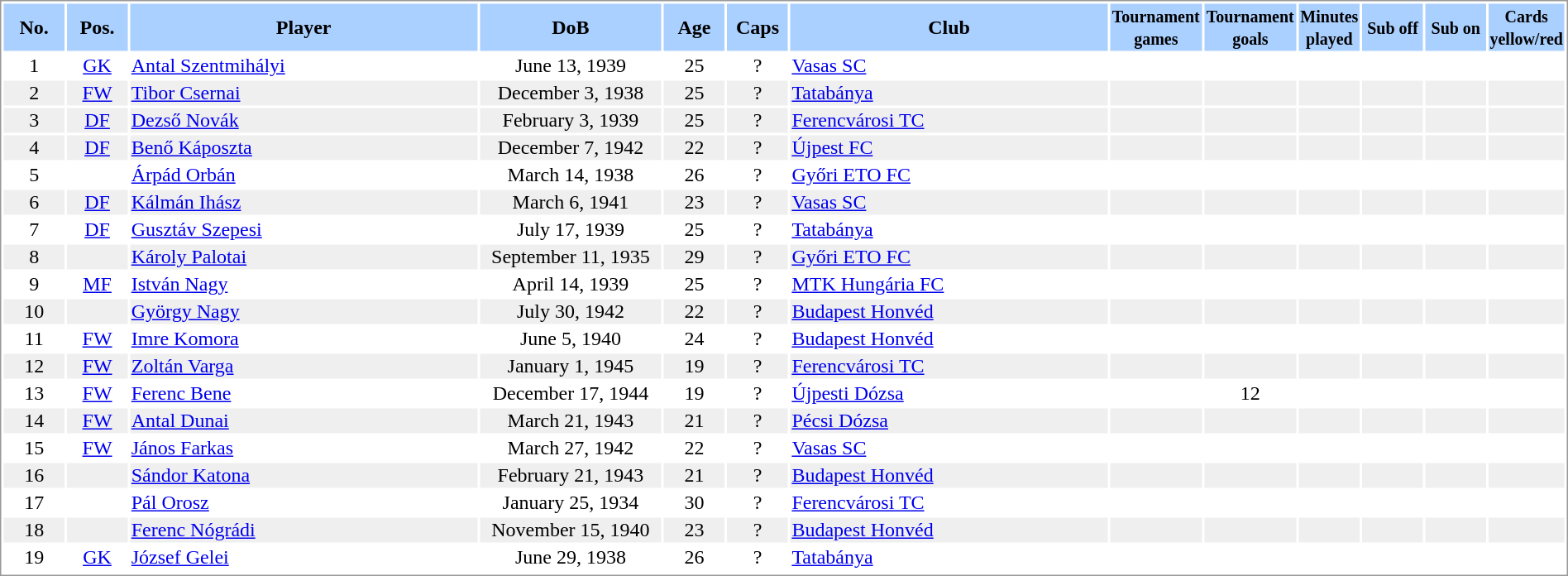<table border="0" width="100%" style="border: 1px solid #999; background-color:#FFFFFF; text-align:center">
<tr align="center" bgcolor="#AAD0FF">
<th width=4%>No.</th>
<th width=4%>Pos.</th>
<th width=23%>Player</th>
<th width=12%>DoB</th>
<th width=4%>Age</th>
<th width=4%>Caps</th>
<th width=21%>Club</th>
<th width=6%><small>Tournament<br>games</small></th>
<th width=6%><small>Tournament<br>goals</small></th>
<th width=4%><small>Minutes<br>played</small></th>
<th width=4%><small>Sub off</small></th>
<th width=4%><small>Sub on</small></th>
<th width=4%><small>Cards<br>yellow/red</small></th>
</tr>
<tr>
<td>1</td>
<td><a href='#'>GK</a></td>
<td align="left"><a href='#'>Antal Szentmihályi</a></td>
<td>June 13, 1939</td>
<td>25</td>
<td>?</td>
<td align="left"> <a href='#'>Vasas SC</a></td>
<td></td>
<td></td>
<td></td>
<td></td>
<td></td>
<td></td>
</tr>
<tr bgcolor="#EFEFEF">
<td>2</td>
<td><a href='#'>FW</a></td>
<td align="left"><a href='#'>Tibor Csernai</a></td>
<td>December 3, 1938</td>
<td>25</td>
<td>?</td>
<td align="left"> <a href='#'>Tatabánya</a></td>
<td></td>
<td></td>
<td></td>
<td></td>
<td></td>
<td></td>
</tr>
<tr bgcolor="#EFEFEF">
<td>3</td>
<td><a href='#'>DF</a></td>
<td align="left"><a href='#'>Dezső Novák</a></td>
<td>February 3, 1939</td>
<td>25</td>
<td>?</td>
<td align="left"> <a href='#'>Ferencvárosi TC</a></td>
<td></td>
<td></td>
<td></td>
<td></td>
<td></td>
<td></td>
</tr>
<tr bgcolor="#EFEFEF">
<td>4</td>
<td><a href='#'>DF</a></td>
<td align="left"><a href='#'>Benő Káposzta</a></td>
<td>December 7, 1942</td>
<td>22</td>
<td>?</td>
<td align="left"> <a href='#'>Újpest FC</a></td>
<td></td>
<td></td>
<td></td>
<td></td>
<td></td>
<td></td>
</tr>
<tr>
<td>5</td>
<td></td>
<td align="left"><a href='#'>Árpád Orbán</a></td>
<td>March 14, 1938</td>
<td>26</td>
<td>?</td>
<td align="left"> <a href='#'>Győri ETO FC</a></td>
<td></td>
<td></td>
<td></td>
<td></td>
<td></td>
<td></td>
</tr>
<tr bgcolor="#EFEFEF">
<td>6</td>
<td><a href='#'>DF</a></td>
<td align="left"><a href='#'>Kálmán Ihász</a></td>
<td>March 6, 1941</td>
<td>23</td>
<td>?</td>
<td align="left"> <a href='#'>Vasas SC</a></td>
<td></td>
<td></td>
<td></td>
<td></td>
<td></td>
<td></td>
</tr>
<tr>
<td>7</td>
<td><a href='#'>DF</a></td>
<td align="left"><a href='#'>Gusztáv Szepesi</a></td>
<td>July 17, 1939</td>
<td>25</td>
<td>?</td>
<td align="left"> <a href='#'>Tatabánya</a></td>
<td></td>
<td></td>
<td></td>
<td></td>
<td></td>
<td></td>
</tr>
<tr bgcolor="#EFEFEF">
<td>8</td>
<td></td>
<td align="left"><a href='#'>Károly Palotai</a></td>
<td>September 11, 1935</td>
<td>29</td>
<td>?</td>
<td align="left"> <a href='#'>Győri ETO FC</a></td>
<td></td>
<td></td>
<td></td>
<td></td>
<td></td>
<td></td>
</tr>
<tr>
<td>9</td>
<td><a href='#'>MF</a></td>
<td align="left"><a href='#'>István Nagy</a></td>
<td>April 14, 1939</td>
<td>25</td>
<td>?</td>
<td align="left"> <a href='#'>MTK Hungária FC</a></td>
<td></td>
<td></td>
<td></td>
<td></td>
<td></td>
<td></td>
</tr>
<tr bgcolor="#EFEFEF">
<td>10</td>
<td></td>
<td align="left"><a href='#'>György Nagy</a></td>
<td>July 30, 1942</td>
<td>22</td>
<td>?</td>
<td align="left"> <a href='#'>Budapest Honvéd</a></td>
<td></td>
<td></td>
<td></td>
<td></td>
<td></td>
<td></td>
</tr>
<tr>
<td>11</td>
<td><a href='#'>FW</a></td>
<td align="left"><a href='#'>Imre Komora</a></td>
<td>June 5, 1940</td>
<td>24</td>
<td>?</td>
<td align="left"> <a href='#'>Budapest Honvéd</a></td>
<td></td>
<td></td>
<td></td>
<td></td>
<td></td>
<td></td>
</tr>
<tr bgcolor="#EFEFEF">
<td>12</td>
<td><a href='#'>FW</a></td>
<td align="left"><a href='#'>Zoltán Varga</a></td>
<td>January 1, 1945</td>
<td>19</td>
<td>?</td>
<td align="left"> <a href='#'>Ferencvárosi TC</a></td>
<td></td>
<td></td>
<td></td>
<td></td>
<td></td>
<td></td>
</tr>
<tr>
<td>13</td>
<td><a href='#'>FW</a></td>
<td align="left"><a href='#'>Ferenc Bene</a></td>
<td>December 17, 1944</td>
<td>19</td>
<td>?</td>
<td align="left"> <a href='#'>Újpesti Dózsa</a></td>
<td></td>
<td>12</td>
<td></td>
<td></td>
<td></td>
<td></td>
</tr>
<tr bgcolor="#EFEFEF">
<td>14</td>
<td><a href='#'>FW</a></td>
<td align="left"><a href='#'>Antal Dunai</a></td>
<td>March 21, 1943</td>
<td>21</td>
<td>?</td>
<td align="left"> <a href='#'>Pécsi Dózsa</a></td>
<td></td>
<td></td>
<td></td>
<td></td>
<td></td>
<td></td>
</tr>
<tr>
<td>15</td>
<td><a href='#'>FW</a></td>
<td align="left"><a href='#'>János Farkas</a></td>
<td>March 27, 1942</td>
<td>22</td>
<td>?</td>
<td align="left"> <a href='#'>Vasas SC</a></td>
<td></td>
<td></td>
<td></td>
<td></td>
<td></td>
<td></td>
</tr>
<tr bgcolor="#EFEFEF">
<td>16</td>
<td></td>
<td align="left"><a href='#'>Sándor Katona</a></td>
<td>February 21, 1943</td>
<td>21</td>
<td>?</td>
<td align="left"> <a href='#'>Budapest Honvéd</a></td>
<td></td>
<td></td>
<td></td>
<td></td>
<td></td>
<td></td>
</tr>
<tr>
<td>17</td>
<td></td>
<td align="left"><a href='#'>Pál Orosz</a></td>
<td>January 25, 1934</td>
<td>30</td>
<td>?</td>
<td align="left"> <a href='#'>Ferencvárosi TC</a></td>
<td></td>
<td></td>
<td></td>
<td></td>
<td></td>
<td></td>
</tr>
<tr bgcolor="#EFEFEF">
<td>18</td>
<td></td>
<td align="left"><a href='#'>Ferenc Nógrádi</a></td>
<td>November 15, 1940</td>
<td>23</td>
<td>?</td>
<td align="left"> <a href='#'>Budapest Honvéd</a></td>
<td></td>
<td></td>
<td></td>
<td></td>
<td></td>
<td></td>
</tr>
<tr>
<td>19</td>
<td><a href='#'>GK</a></td>
<td align="left"><a href='#'>József Gelei</a></td>
<td>June 29, 1938</td>
<td>26</td>
<td>?</td>
<td align="left"> <a href='#'>Tatabánya</a></td>
<td></td>
<td></td>
<td></td>
<td></td>
<td></td>
<td></td>
</tr>
<tr bgcolor="#EFEFEF">
</tr>
</table>
